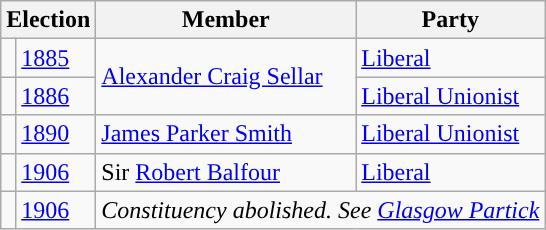<table class="wikitable">
<tr>
<th colspan="2">Election</th>
<th>Member  </th>
<th>Party</th>
</tr>
<tr>
<td style="color:inherit;background-color: "></td>
<td><a href='#'>1885</a></td>
<td rowspan="2"><a href='#'>Alexander Craig Sellar</a></td>
<td><a href='#'>Liberal</a></td>
</tr>
<tr>
<td style="color:inherit;background-color: "></td>
<td><a href='#'>1886</a></td>
<td><a href='#'>Liberal Unionist</a></td>
</tr>
<tr>
<td style="color:inherit;background-color: "></td>
<td><a href='#'>1890</a></td>
<td><a href='#'>James Parker Smith</a></td>
<td><a href='#'>Liberal Unionist</a></td>
</tr>
<tr>
<td style="color:inherit;background-color: "></td>
<td><a href='#'>1906</a></td>
<td>Sir <a href='#'>Robert Balfour</a></td>
<td><a href='#'>Liberal</a></td>
</tr>
<tr>
<td></td>
<td><a href='#'>1906</a></td>
<td colspan="2"><em>Constituency abolished.  See <a href='#'>Glasgow Partick</a></em></td>
</tr>
</table>
